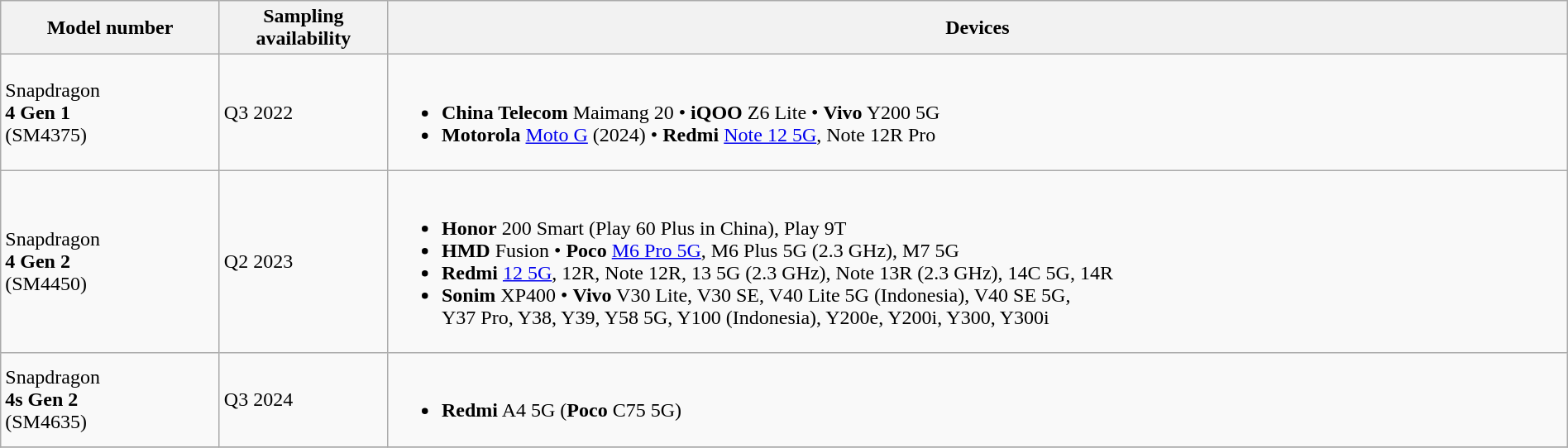<table class="wikitable" style="width:100%">
<tr>
<th>Model number</th>
<th>Sampling<br>availability</th>
<th>Devices</th>
</tr>
<tr>
<td>Snapdragon<br><b>4 Gen 1</b><br>(SM4375)</td>
<td>Q3 2022</td>
<td><br><ul><li><strong>China Telecom</strong> Maimang 20 • <strong>iQOO</strong> Z6 Lite • <strong>Vivo</strong> Y200 5G</li><li><strong>Motorola</strong> <a href='#'>Moto G</a> (2024) • <strong>Redmi</strong> <a href='#'>Note 12 5G</a>, Note 12R Pro</li></ul></td>
</tr>
<tr>
<td>Snapdragon<br><b>4 Gen 2</b><br>(SM4450)</td>
<td>Q2 2023</td>
<td><br><ul><li><strong>Honor</strong> 200 Smart (Play 60 Plus in China), Play 9T</li><li><strong>HMD</strong> Fusion • <strong>Poco</strong> <a href='#'>M6 Pro 5G</a>, M6 Plus 5G (2.3 GHz), M7 5G</li><li><strong>Redmi</strong> <a href='#'>12 5G</a>, 12R, Note 12R, 13 5G (2.3 GHz), Note 13R (2.3 GHz), 14C 5G, 14R</li><li><strong>Sonim</strong> XP400 • <strong>Vivo</strong> V30 Lite, V30 SE, V40 Lite 5G (Indonesia), V40 SE 5G, <br>Y37 Pro, Y38, Y39, Y58 5G, Y100 (Indonesia), Y200e, Y200i, Y300, Y300i</li></ul></td>
</tr>
<tr>
<td>Snapdragon<br><b>4s Gen 2</b><br>(SM4635)</td>
<td>Q3 2024</td>
<td><br><ul><li><strong>Redmi</strong> A4 5G (<strong>Poco</strong> C75 5G)</li></ul></td>
</tr>
<tr>
</tr>
</table>
